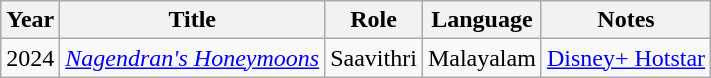<table class="wikitable sortable">
<tr>
<th scope="col">Year</th>
<th scope="col">Title</th>
<th scope="col">Role</th>
<th scope="col">Language</th>
<th scope="col" class="unsortable">Notes</th>
</tr>
<tr>
<td>2024</td>
<td><em><a href='#'>Nagendran's Honeymoons</a></em></td>
<td>Saavithri</td>
<td>Malayalam</td>
<td><a href='#'>Disney+ Hotstar</a></td>
</tr>
</table>
